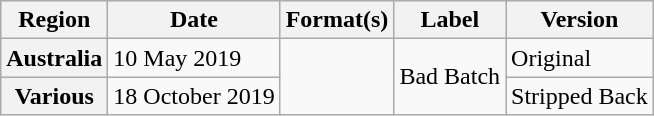<table class="wikitable plainrowheaders">
<tr>
<th scope="col">Region</th>
<th scope="col">Date</th>
<th scope="col">Format(s)</th>
<th scope="col">Label</th>
<th scope="col">Version</th>
</tr>
<tr>
<th scope="row">Australia</th>
<td>10 May 2019</td>
<td rowspan="2"></td>
<td rowspan="2">Bad Batch</td>
<td>Original</td>
</tr>
<tr>
<th scope="row">Various</th>
<td>18 October 2019</td>
<td>Stripped Back</td>
</tr>
</table>
